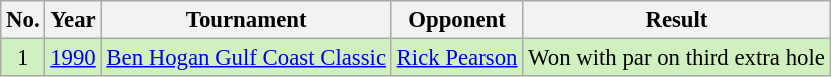<table class="wikitable" style="font-size:95%;">
<tr>
<th>No.</th>
<th>Year</th>
<th>Tournament</th>
<th>Opponent</th>
<th>Result</th>
</tr>
<tr style="background:#D0F0C0;">
<td align=center>1</td>
<td><a href='#'>1990</a></td>
<td><a href='#'>Ben Hogan Gulf Coast Classic</a></td>
<td> <a href='#'>Rick Pearson</a></td>
<td>Won with par on third extra hole</td>
</tr>
</table>
